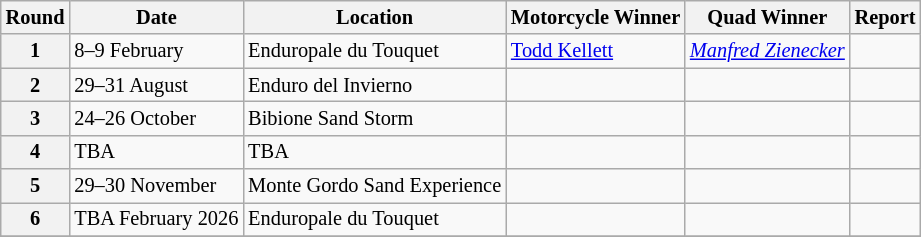<table class="wikitable" style="font-size: 85%;">
<tr>
<th>Round</th>
<th>Date</th>
<th>Location</th>
<th>Motorcycle Winner</th>
<th>Quad Winner</th>
<th>Report</th>
</tr>
<tr>
<th>1</th>
<td>8–9 February</td>
<td> Enduropale du Touquet</td>
<td> <a href='#'>Todd Kellett</a></td>
<td><em> <a href='#'>Manfred Zienecker</a></em></td>
<td></td>
</tr>
<tr>
<th>2</th>
<td>29–31 August</td>
<td> Enduro del Invierno</td>
<td></td>
<td></td>
<td></td>
</tr>
<tr>
<th>3</th>
<td>24–26 October</td>
<td> Bibione Sand Storm</td>
<td></td>
<td></td>
<td></td>
</tr>
<tr>
<th>4</th>
<td>TBA</td>
<td> TBA</td>
<td></td>
<td></td>
<td></td>
</tr>
<tr>
<th>5</th>
<td>29–30 November</td>
<td> Monte Gordo Sand Experience</td>
<td></td>
<td></td>
<td></td>
</tr>
<tr>
<th>6</th>
<td>TBA February 2026</td>
<td> Enduropale du Touquet</td>
<td></td>
<td></td>
<td></td>
</tr>
<tr>
</tr>
</table>
